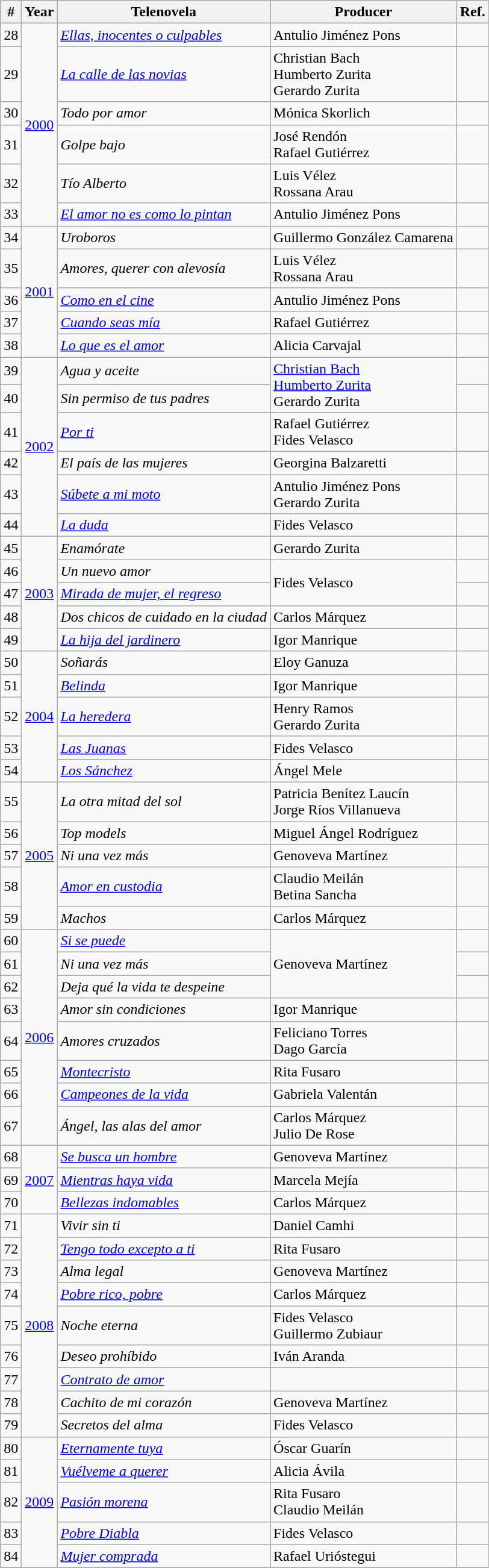<table class="wikitable sortable">
<tr>
<th>#</th>
<th>Year</th>
<th>Telenovela</th>
<th>Producer</th>
<th>Ref.</th>
</tr>
<tr>
<td>28</td>
<td rowspan="06"><a href='#'>2000</a></td>
<td><em><a href='#'>Ellas, inocentes o culpables</a></em></td>
<td>Antulio Jiménez Pons</td>
<td></td>
</tr>
<tr>
<td>29</td>
<td><em><a href='#'>La calle de las novias</a></em></td>
<td>Christian Bach<br>Humberto Zurita<br>Gerardo Zurita</td>
<td></td>
</tr>
<tr>
<td>30</td>
<td><em>Todo por amor</em></td>
<td>Mónica Skorlich</td>
<td></td>
</tr>
<tr>
<td>31</td>
<td><em>Golpe bajo</em></td>
<td>José Rendón<br>Rafael Gutiérrez</td>
<td></td>
</tr>
<tr>
<td>32</td>
<td><em>Tío Alberto</em></td>
<td>Luis  Vélez<br>Rossana Arau</td>
<td></td>
</tr>
<tr>
<td>33</td>
<td><em><a href='#'>El amor no es como lo pintan</a></em></td>
<td>Antulio Jiménez Pons</td>
<td></td>
</tr>
<tr>
<td>34</td>
<td rowspan="05"><a href='#'>2001</a></td>
<td><em>Uroboros</em></td>
<td>Guillermo González Camarena</td>
<td></td>
</tr>
<tr>
<td>35</td>
<td><em>Amores, querer con alevosía</em></td>
<td>Luis  Vélez<br>Rossana Arau</td>
<td></td>
</tr>
<tr>
<td>36</td>
<td><em><a href='#'>Como en el cine</a></em></td>
<td>Antulio Jiménez Pons</td>
<td></td>
</tr>
<tr>
<td>37</td>
<td><em><a href='#'>Cuando seas mía</a></em></td>
<td>Rafael Gutiérrez</td>
<td></td>
</tr>
<tr>
<td>38</td>
<td><em><a href='#'>Lo que es el amor</a></em></td>
<td>Alicia Carvajal</td>
<td></td>
</tr>
<tr>
<td>39</td>
<td rowspan="06"><a href='#'>2002</a></td>
<td><em>Agua y aceite</em></td>
<td rowspan="02"><a href='#'>Christian Bach</a><br><a href='#'>Humberto Zurita</a><br>Gerardo Zurita</td>
<td></td>
</tr>
<tr>
<td>40</td>
<td><em>Sin permiso de tus padres</em></td>
<td></td>
</tr>
<tr>
<td>41</td>
<td><em><a href='#'>Por ti</a></em></td>
<td>Rafael Gutiérrez<br>Fides Velasco</td>
<td></td>
</tr>
<tr>
<td>42</td>
<td><em>El país de las mujeres</em></td>
<td>Georgina Balzaretti</td>
<td></td>
</tr>
<tr>
<td>43</td>
<td><em><a href='#'>Súbete a mi moto</a></em></td>
<td>Antulio Jiménez Pons<br>Gerardo Zurita</td>
<td></td>
</tr>
<tr>
<td>44</td>
<td><em><a href='#'>La duda</a></em></td>
<td>Fides Velasco</td>
<td></td>
</tr>
<tr>
<td>45</td>
<td rowspan="05"><a href='#'>2003</a></td>
<td><em>Enamórate</em></td>
<td>Gerardo Zurita</td>
<td></td>
</tr>
<tr>
<td>46</td>
<td><em>Un nuevo amor</em></td>
<td rowspan="02">Fides Velasco</td>
<td></td>
</tr>
<tr>
<td>47</td>
<td><em><a href='#'>Mirada de mujer, el regreso</a></em></td>
<td></td>
</tr>
<tr>
<td>48</td>
<td><em>Dos chicos de cuidado en la ciudad</em></td>
<td>Carlos Márquez</td>
<td></td>
</tr>
<tr>
<td>49</td>
<td><em><a href='#'>La hija del jardinero</a></em></td>
<td>Igor Manrique</td>
<td></td>
</tr>
<tr>
<td>50</td>
<td rowspan="05"><a href='#'>2004</a></td>
<td><em>Soñarás</em></td>
<td>Eloy Ganuza</td>
<td></td>
</tr>
<tr>
<td>51</td>
<td><em><a href='#'>Belinda</a></em></td>
<td>Igor Manrique</td>
<td></td>
</tr>
<tr>
<td>52</td>
<td><em><a href='#'>La heredera</a></em></td>
<td>Henry Ramos<br>Gerardo Zurita</td>
<td></td>
</tr>
<tr>
<td>53</td>
<td><em><a href='#'>Las Juanas</a></em></td>
<td>Fides Velasco</td>
<td></td>
</tr>
<tr>
<td>54</td>
<td><em><a href='#'>Los Sánchez</a></em></td>
<td>Ángel Mele</td>
<td></td>
</tr>
<tr>
<td>55</td>
<td rowspan="05"><a href='#'>2005</a></td>
<td><em>La otra mitad del sol</em></td>
<td>Patricia Benítez Laucín<br>Jorge Ríos Villanueva</td>
<td></td>
</tr>
<tr>
<td>56</td>
<td><em>Top models</em></td>
<td>Miguel Ángel Rodríguez</td>
<td></td>
</tr>
<tr>
<td>57</td>
<td><em>Ni una vez más</em></td>
<td>Genoveva Martínez</td>
<td></td>
</tr>
<tr>
<td>58</td>
<td><em><a href='#'>Amor en custodia</a></em></td>
<td>Claudio Meilán<br>Betina Sancha</td>
<td></td>
</tr>
<tr>
<td>59</td>
<td><em>Machos</em></td>
<td>Carlos Márquez</td>
<td></td>
</tr>
<tr>
<td>60</td>
<td rowspan="08"><a href='#'>2006</a></td>
<td><em><a href='#'>Si se puede</a></em></td>
<td rowspan="03">Genoveva Martínez</td>
<td></td>
</tr>
<tr>
<td>61</td>
<td><em>Ni una vez más</em></td>
<td></td>
</tr>
<tr>
<td>62</td>
<td><em>Deja qué la vida te despeine</em></td>
<td></td>
</tr>
<tr>
<td>63</td>
<td><em>Amor sin condiciones</em></td>
<td>Igor Manrique</td>
<td></td>
</tr>
<tr>
<td>64</td>
<td><em>Amores cruzados</em></td>
<td>Feliciano Torres<br>Dago García</td>
<td></td>
</tr>
<tr>
<td>65</td>
<td><em><a href='#'>Montecristo</a></em></td>
<td>Rita Fusaro</td>
<td></td>
</tr>
<tr>
<td>66</td>
<td><em><a href='#'>Campeones de la vida</a></em></td>
<td>Gabriela Valentán</td>
<td></td>
</tr>
<tr>
<td>67</td>
<td><em>Ángel, las alas del amor</em></td>
<td>Carlos Márquez<br>Julio De Rose</td>
<td></td>
</tr>
<tr>
<td>68</td>
<td rowspan="03"><a href='#'>2007</a></td>
<td><em><a href='#'>Se busca un hombre</a></em></td>
<td>Genoveva Martínez</td>
<td></td>
</tr>
<tr>
<td>69</td>
<td><em><a href='#'>Mientras haya vida</a></em></td>
<td>Marcela Mejía</td>
<td></td>
</tr>
<tr>
<td>70</td>
<td><em><a href='#'>Bellezas indomables</a></em></td>
<td>Carlos Márquez</td>
<td></td>
</tr>
<tr>
<td>71</td>
<td rowspan="09"><a href='#'>2008</a></td>
<td><em>Vivir sin ti</em></td>
<td>Daniel Camhi</td>
<td></td>
</tr>
<tr>
<td>72</td>
<td><em><a href='#'>Tengo todo excepto a ti</a></em></td>
<td>Rita Fusaro</td>
<td></td>
</tr>
<tr>
<td>73</td>
<td><em>Alma legal</em></td>
<td>Genoveva Martínez</td>
<td></td>
</tr>
<tr>
<td>74</td>
<td><em><a href='#'>Pobre rico, pobre</a></em></td>
<td>Carlos Márquez</td>
<td></td>
</tr>
<tr>
<td>75</td>
<td><em>Noche eterna</em></td>
<td>Fides Velasco<br>Guillermo Zubiaur</td>
<td></td>
</tr>
<tr>
<td>76</td>
<td><em>Deseo prohíbido</em></td>
<td>Iván Aranda</td>
<td></td>
</tr>
<tr>
<td>77</td>
<td><em><a href='#'>Contrato de amor</a></em></td>
<td></td>
<td></td>
</tr>
<tr>
<td>78</td>
<td><em>Cachito de mi corazón</em></td>
<td>Genoveva Martínez</td>
<td></td>
</tr>
<tr>
<td>79</td>
<td><em>Secretos del alma</em></td>
<td>Fides Velasco</td>
<td></td>
</tr>
<tr>
<td>80</td>
<td rowspan="05"><a href='#'>2009</a></td>
<td><em><a href='#'>Eternamente tuya</a></em></td>
<td>Óscar Guarín</td>
<td></td>
</tr>
<tr>
<td>81</td>
<td><em><a href='#'>Vuélveme a querer</a></em></td>
<td>Alicia Ávila</td>
<td></td>
</tr>
<tr>
<td>82</td>
<td><em><a href='#'>Pasión morena</a></em></td>
<td>Rita Fusaro<br>Claudio Meilán</td>
<td></td>
</tr>
<tr>
<td>83</td>
<td><em><a href='#'>Pobre Diabla</a></em></td>
<td>Fides Velasco</td>
<td></td>
</tr>
<tr>
<td>84</td>
<td><em><a href='#'>Mujer comprada</a></em></td>
<td>Rafael Urióstegui</td>
<td></td>
</tr>
<tr>
</tr>
</table>
